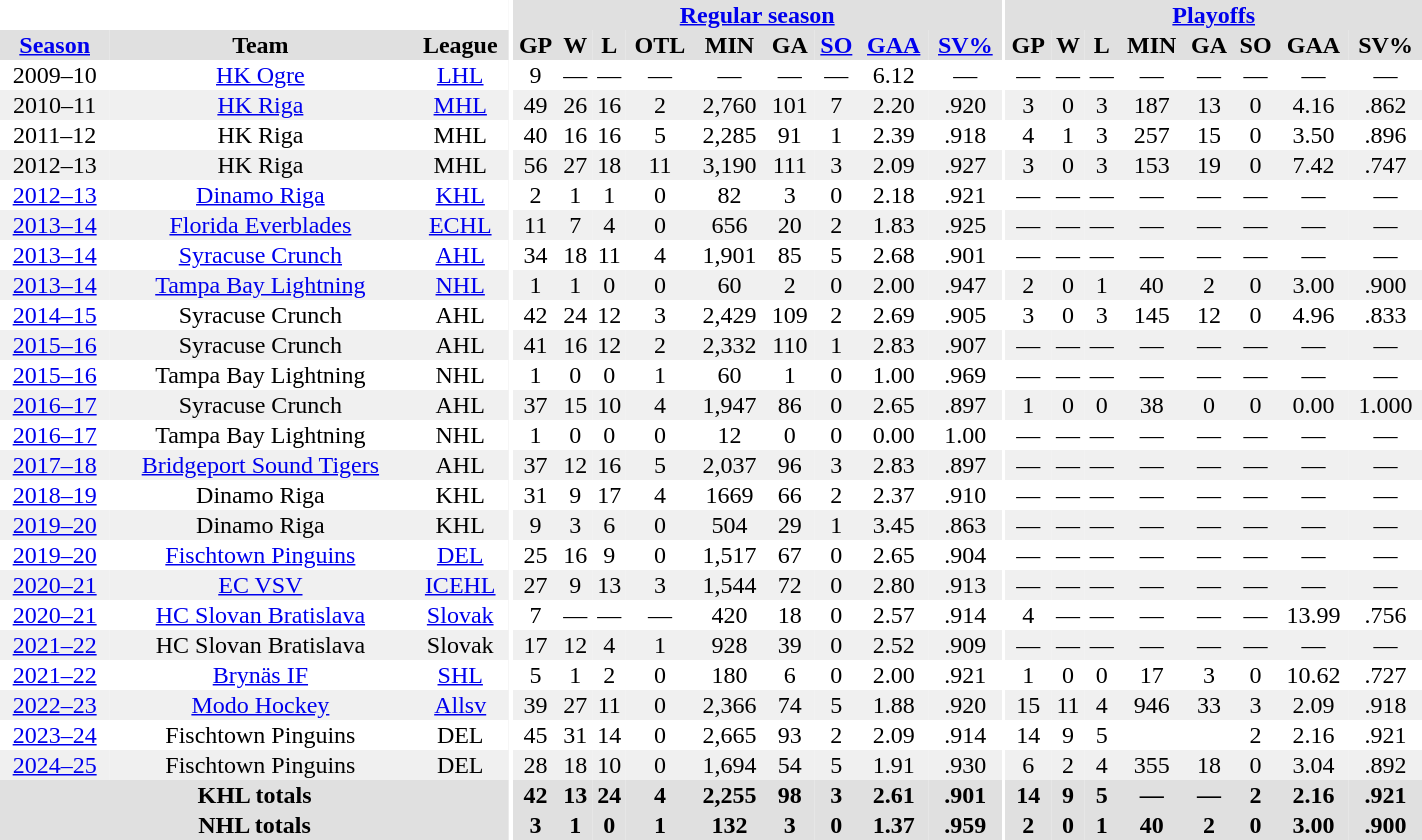<table border="0" cellpadding="1" cellspacing="0" style="text-align:center; width:75%;">
<tr bgcolor="#e0e0e0">
<th colspan="3" bgcolor="#ffffff"></th>
<th rowspan="99" bgcolor="#ffffff"></th>
<th colspan="9" bgcolor="#e0e0e0"><a href='#'>Regular season</a></th>
<th rowspan="99" bgcolor="#ffffff"></th>
<th colspan="8" bgcolor="#e0e0e0"><a href='#'>Playoffs</a></th>
</tr>
<tr bgcolor="#e0e0e0">
<th><a href='#'>Season</a></th>
<th>Team</th>
<th>League</th>
<th>GP</th>
<th>W</th>
<th>L</th>
<th>OTL</th>
<th>MIN</th>
<th>GA</th>
<th><a href='#'>SO</a></th>
<th><a href='#'>GAA</a></th>
<th><a href='#'>SV%</a></th>
<th>GP</th>
<th>W</th>
<th>L</th>
<th>MIN</th>
<th>GA</th>
<th>SO</th>
<th>GAA</th>
<th>SV%</th>
</tr>
<tr>
<td>2009–10</td>
<td><a href='#'>HK Ogre</a></td>
<td><a href='#'>LHL</a></td>
<td>9</td>
<td>—</td>
<td>—</td>
<td>—</td>
<td>—</td>
<td>—</td>
<td>—</td>
<td>6.12</td>
<td>—</td>
<td>—</td>
<td>—</td>
<td>—</td>
<td>—</td>
<td>—</td>
<td>—</td>
<td>—</td>
<td>—</td>
</tr>
<tr bgcolor="#f0f0f0">
<td>2010–11</td>
<td><a href='#'>HK Riga</a></td>
<td><a href='#'>MHL</a></td>
<td>49</td>
<td>26</td>
<td>16</td>
<td>2</td>
<td>2,760</td>
<td>101</td>
<td>7</td>
<td>2.20</td>
<td>.920</td>
<td>3</td>
<td>0</td>
<td>3</td>
<td>187</td>
<td>13</td>
<td>0</td>
<td>4.16</td>
<td>.862</td>
</tr>
<tr>
<td>2011–12</td>
<td>HK Riga</td>
<td>MHL</td>
<td>40</td>
<td>16</td>
<td>16</td>
<td>5</td>
<td>2,285</td>
<td>91</td>
<td>1</td>
<td>2.39</td>
<td>.918</td>
<td>4</td>
<td>1</td>
<td>3</td>
<td>257</td>
<td>15</td>
<td>0</td>
<td>3.50</td>
<td>.896</td>
</tr>
<tr bgcolor="#f0f0f0">
<td>2012–13</td>
<td>HK Riga</td>
<td>MHL</td>
<td>56</td>
<td>27</td>
<td>18</td>
<td>11</td>
<td>3,190</td>
<td>111</td>
<td>3</td>
<td>2.09</td>
<td>.927</td>
<td>3</td>
<td>0</td>
<td>3</td>
<td>153</td>
<td>19</td>
<td>0</td>
<td>7.42</td>
<td>.747</td>
</tr>
<tr>
<td><a href='#'>2012–13</a></td>
<td><a href='#'>Dinamo Riga</a></td>
<td><a href='#'>KHL</a></td>
<td>2</td>
<td>1</td>
<td>1</td>
<td>0</td>
<td>82</td>
<td>3</td>
<td>0</td>
<td>2.18</td>
<td>.921</td>
<td>—</td>
<td>—</td>
<td>—</td>
<td>—</td>
<td>—</td>
<td>—</td>
<td>—</td>
<td>—</td>
</tr>
<tr bgcolor="#f0f0f0">
<td><a href='#'>2013–14</a></td>
<td><a href='#'>Florida Everblades</a></td>
<td><a href='#'>ECHL</a></td>
<td>11</td>
<td>7</td>
<td>4</td>
<td>0</td>
<td>656</td>
<td>20</td>
<td>2</td>
<td>1.83</td>
<td>.925</td>
<td>—</td>
<td>—</td>
<td>—</td>
<td>—</td>
<td>—</td>
<td>—</td>
<td>—</td>
<td>—</td>
</tr>
<tr>
<td><a href='#'>2013–14</a></td>
<td><a href='#'>Syracuse Crunch</a></td>
<td><a href='#'>AHL</a></td>
<td>34</td>
<td>18</td>
<td>11</td>
<td>4</td>
<td>1,901</td>
<td>85</td>
<td>5</td>
<td>2.68</td>
<td>.901</td>
<td>—</td>
<td>—</td>
<td>—</td>
<td>—</td>
<td>—</td>
<td>—</td>
<td>—</td>
<td>—</td>
</tr>
<tr bgcolor="#f0f0f0">
<td><a href='#'>2013–14</a></td>
<td><a href='#'>Tampa Bay Lightning</a></td>
<td><a href='#'>NHL</a></td>
<td>1</td>
<td>1</td>
<td>0</td>
<td>0</td>
<td>60</td>
<td>2</td>
<td>0</td>
<td>2.00</td>
<td>.947</td>
<td>2</td>
<td>0</td>
<td>1</td>
<td>40</td>
<td>2</td>
<td>0</td>
<td>3.00</td>
<td>.900</td>
</tr>
<tr>
<td><a href='#'>2014–15</a></td>
<td>Syracuse Crunch</td>
<td>AHL</td>
<td>42</td>
<td>24</td>
<td>12</td>
<td>3</td>
<td>2,429</td>
<td>109</td>
<td>2</td>
<td>2.69</td>
<td>.905</td>
<td>3</td>
<td>0</td>
<td>3</td>
<td>145</td>
<td>12</td>
<td>0</td>
<td>4.96</td>
<td>.833</td>
</tr>
<tr bgcolor="#f0f0f0">
<td><a href='#'>2015–16</a></td>
<td>Syracuse Crunch</td>
<td>AHL</td>
<td>41</td>
<td>16</td>
<td>12</td>
<td>2</td>
<td>2,332</td>
<td>110</td>
<td>1</td>
<td>2.83</td>
<td>.907</td>
<td>—</td>
<td>—</td>
<td>—</td>
<td>—</td>
<td>—</td>
<td>—</td>
<td>—</td>
<td>—</td>
</tr>
<tr>
<td><a href='#'>2015–16</a></td>
<td>Tampa Bay Lightning</td>
<td>NHL</td>
<td>1</td>
<td>0</td>
<td>0</td>
<td>1</td>
<td>60</td>
<td>1</td>
<td>0</td>
<td>1.00</td>
<td>.969</td>
<td>—</td>
<td>—</td>
<td>—</td>
<td>—</td>
<td>—</td>
<td>—</td>
<td>—</td>
<td>—</td>
</tr>
<tr bgcolor="#f0f0f0">
<td><a href='#'>2016–17</a></td>
<td>Syracuse Crunch</td>
<td>AHL</td>
<td>37</td>
<td>15</td>
<td>10</td>
<td>4</td>
<td>1,947</td>
<td>86</td>
<td>0</td>
<td>2.65</td>
<td>.897</td>
<td>1</td>
<td>0</td>
<td>0</td>
<td>38</td>
<td>0</td>
<td>0</td>
<td>0.00</td>
<td>1.000</td>
</tr>
<tr>
<td><a href='#'>2016–17</a></td>
<td>Tampa Bay Lightning</td>
<td>NHL</td>
<td>1</td>
<td>0</td>
<td>0</td>
<td>0</td>
<td>12</td>
<td>0</td>
<td>0</td>
<td>0.00</td>
<td>1.00</td>
<td>—</td>
<td>—</td>
<td>—</td>
<td>—</td>
<td>—</td>
<td>—</td>
<td>—</td>
<td>—</td>
</tr>
<tr bgcolor="#f0f0f0">
<td><a href='#'>2017–18</a></td>
<td><a href='#'>Bridgeport Sound Tigers</a></td>
<td>AHL</td>
<td>37</td>
<td>12</td>
<td>16</td>
<td>5</td>
<td>2,037</td>
<td>96</td>
<td>3</td>
<td>2.83</td>
<td>.897</td>
<td>—</td>
<td>—</td>
<td>—</td>
<td>—</td>
<td>—</td>
<td>—</td>
<td>—</td>
<td>—</td>
</tr>
<tr>
<td><a href='#'>2018–19</a></td>
<td>Dinamo Riga</td>
<td>KHL</td>
<td>31</td>
<td>9</td>
<td>17</td>
<td>4</td>
<td>1669</td>
<td>66</td>
<td>2</td>
<td>2.37</td>
<td>.910</td>
<td>—</td>
<td>—</td>
<td>—</td>
<td>—</td>
<td>—</td>
<td>—</td>
<td>—</td>
<td>—</td>
</tr>
<tr bgcolor="#f0f0f0">
<td><a href='#'>2019–20</a></td>
<td>Dinamo Riga</td>
<td>KHL</td>
<td>9</td>
<td>3</td>
<td>6</td>
<td>0</td>
<td>504</td>
<td>29</td>
<td>1</td>
<td>3.45</td>
<td>.863</td>
<td>—</td>
<td>—</td>
<td>—</td>
<td>—</td>
<td>—</td>
<td>—</td>
<td>—</td>
<td>—</td>
</tr>
<tr>
<td><a href='#'>2019–20</a></td>
<td><a href='#'>Fischtown Pinguins</a></td>
<td><a href='#'>DEL</a></td>
<td>25</td>
<td>16</td>
<td>9</td>
<td>0</td>
<td>1,517</td>
<td>67</td>
<td>0</td>
<td>2.65</td>
<td>.904</td>
<td>—</td>
<td>—</td>
<td>—</td>
<td>—</td>
<td>—</td>
<td>—</td>
<td>—</td>
<td>—</td>
</tr>
<tr bgcolor="#f0f0f0">
<td><a href='#'>2020–21</a></td>
<td><a href='#'>EC VSV</a></td>
<td><a href='#'>ICEHL</a></td>
<td>27</td>
<td>9</td>
<td>13</td>
<td>3</td>
<td>1,544</td>
<td>72</td>
<td>0</td>
<td>2.80</td>
<td>.913</td>
<td>—</td>
<td>—</td>
<td>—</td>
<td>—</td>
<td>—</td>
<td>—</td>
<td>—</td>
<td>—</td>
</tr>
<tr>
<td><a href='#'>2020–21</a></td>
<td><a href='#'>HC Slovan Bratislava</a></td>
<td><a href='#'>Slovak</a></td>
<td>7</td>
<td>—</td>
<td>—</td>
<td>—</td>
<td>420</td>
<td>18</td>
<td>0</td>
<td>2.57</td>
<td>.914</td>
<td>4</td>
<td>—</td>
<td>—</td>
<td>—</td>
<td>—</td>
<td>—</td>
<td>13.99</td>
<td>.756</td>
</tr>
<tr bgcolor="#f0f0f0">
<td><a href='#'>2021–22</a></td>
<td>HC Slovan Bratislava</td>
<td>Slovak</td>
<td>17</td>
<td>12</td>
<td>4</td>
<td>1</td>
<td>928</td>
<td>39</td>
<td>0</td>
<td>2.52</td>
<td>.909</td>
<td>—</td>
<td>—</td>
<td>—</td>
<td>—</td>
<td>—</td>
<td>—</td>
<td>—</td>
<td>—</td>
</tr>
<tr>
<td><a href='#'>2021–22</a></td>
<td><a href='#'>Brynäs IF</a></td>
<td><a href='#'>SHL</a></td>
<td>5</td>
<td>1</td>
<td>2</td>
<td>0</td>
<td>180</td>
<td>6</td>
<td>0</td>
<td>2.00</td>
<td>.921</td>
<td>1</td>
<td>0</td>
<td>0</td>
<td>17</td>
<td>3</td>
<td>0</td>
<td>10.62</td>
<td>.727</td>
</tr>
<tr bgcolor="#f0f0f0">
<td><a href='#'>2022–23</a></td>
<td><a href='#'>Modo Hockey</a></td>
<td><a href='#'>Allsv</a></td>
<td>39</td>
<td>27</td>
<td>11</td>
<td>0</td>
<td>2,366</td>
<td>74</td>
<td>5</td>
<td>1.88</td>
<td>.920</td>
<td>15</td>
<td>11</td>
<td>4</td>
<td>946</td>
<td>33</td>
<td>3</td>
<td>2.09</td>
<td>.918</td>
</tr>
<tr>
<td><a href='#'>2023–24</a></td>
<td>Fischtown Pinguins</td>
<td>DEL</td>
<td>45</td>
<td>31</td>
<td>14</td>
<td>0</td>
<td>2,665</td>
<td>93</td>
<td>2</td>
<td>2.09</td>
<td>.914</td>
<td>14</td>
<td>9</td>
<td>5</td>
<td></td>
<td></td>
<td>2</td>
<td>2.16</td>
<td>.921</td>
</tr>
<tr bgcolor="#f0f0f0">
<td><a href='#'>2024–25</a></td>
<td>Fischtown Pinguins</td>
<td>DEL</td>
<td>28</td>
<td>18</td>
<td>10</td>
<td>0</td>
<td>1,694</td>
<td>54</td>
<td>5</td>
<td>1.91</td>
<td>.930</td>
<td>6</td>
<td>2</td>
<td>4</td>
<td>355</td>
<td>18</td>
<td>0</td>
<td>3.04</td>
<td>.892</td>
</tr>
<tr bgcolor="#e0e0e0">
<th colspan="3">KHL totals</th>
<th>42</th>
<th>13</th>
<th>24</th>
<th>4</th>
<th>2,255</th>
<th>98</th>
<th>3</th>
<th>2.61</th>
<th>.901</th>
<th>14</th>
<th>9</th>
<th>5</th>
<th>—</th>
<th>—</th>
<th>2</th>
<th>2.16</th>
<th>.921</th>
</tr>
<tr bgcolor="#e0e0e0">
<th colspan="3">NHL totals</th>
<th>3</th>
<th>1</th>
<th>0</th>
<th>1</th>
<th>132</th>
<th>3</th>
<th>0</th>
<th>1.37</th>
<th>.959</th>
<th>2</th>
<th>0</th>
<th>1</th>
<th>40</th>
<th>2</th>
<th>0</th>
<th>3.00</th>
<th>.900</th>
</tr>
</table>
